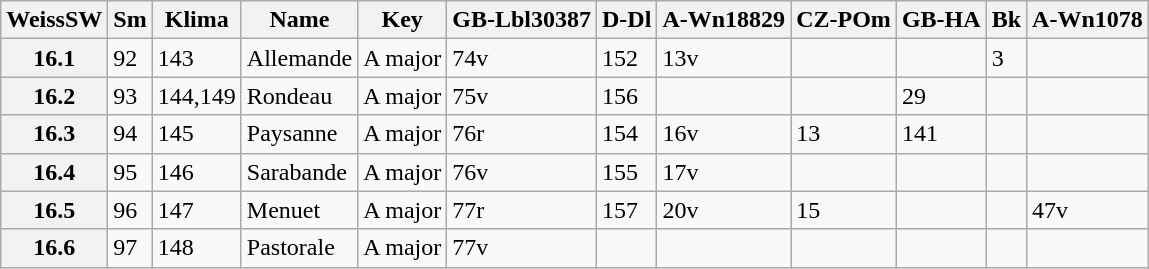<table border="1" class="wikitable sortable">
<tr>
<th data-sort-type="number">WeissSW</th>
<th>Sm</th>
<th>Klima</th>
<th class="unsortable">Name</th>
<th class="unsortable">Key</th>
<th>GB-Lbl30387</th>
<th>D-Dl</th>
<th>A-Wn18829</th>
<th>CZ-POm</th>
<th>GB-HA</th>
<th>Bk</th>
<th>A-Wn1078</th>
</tr>
<tr>
<th data-sort-value="1">16.1</th>
<td>92</td>
<td>143</td>
<td>Allemande</td>
<td>A major</td>
<td>74v</td>
<td>152</td>
<td>13v</td>
<td></td>
<td></td>
<td>3</td>
<td></td>
</tr>
<tr>
<th data-sort-value="2">16.2</th>
<td>93</td>
<td>144,149</td>
<td>Rondeau</td>
<td>A major</td>
<td>75v</td>
<td>156</td>
<td></td>
<td></td>
<td>29</td>
<td></td>
<td></td>
</tr>
<tr>
<th data-sort-value="3">16.3</th>
<td>94</td>
<td>145</td>
<td>Paysanne</td>
<td>A major</td>
<td>76r</td>
<td>154</td>
<td>16v</td>
<td>13</td>
<td>141</td>
<td></td>
<td></td>
</tr>
<tr>
<th data-sort-value="4">16.4</th>
<td>95</td>
<td>146</td>
<td>Sarabande</td>
<td>A major</td>
<td>76v</td>
<td>155</td>
<td>17v</td>
<td></td>
<td></td>
<td></td>
<td></td>
</tr>
<tr>
<th data-sort-value="5">16.5</th>
<td>96</td>
<td>147</td>
<td>Menuet</td>
<td>A major</td>
<td>77r</td>
<td>157</td>
<td>20v</td>
<td>15</td>
<td></td>
<td></td>
<td>47v</td>
</tr>
<tr>
<th data-sort-value="6">16.6</th>
<td>97</td>
<td>148</td>
<td>Pastorale</td>
<td>A major</td>
<td>77v</td>
<td></td>
<td></td>
<td></td>
<td></td>
<td></td>
<td></td>
</tr>
</table>
